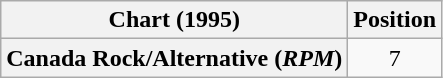<table class="wikitable plainrowheaders">
<tr>
<th>Chart (1995)</th>
<th>Position</th>
</tr>
<tr>
<th scope="row">Canada Rock/Alternative (<em>RPM</em>)</th>
<td align="center">7</td>
</tr>
</table>
